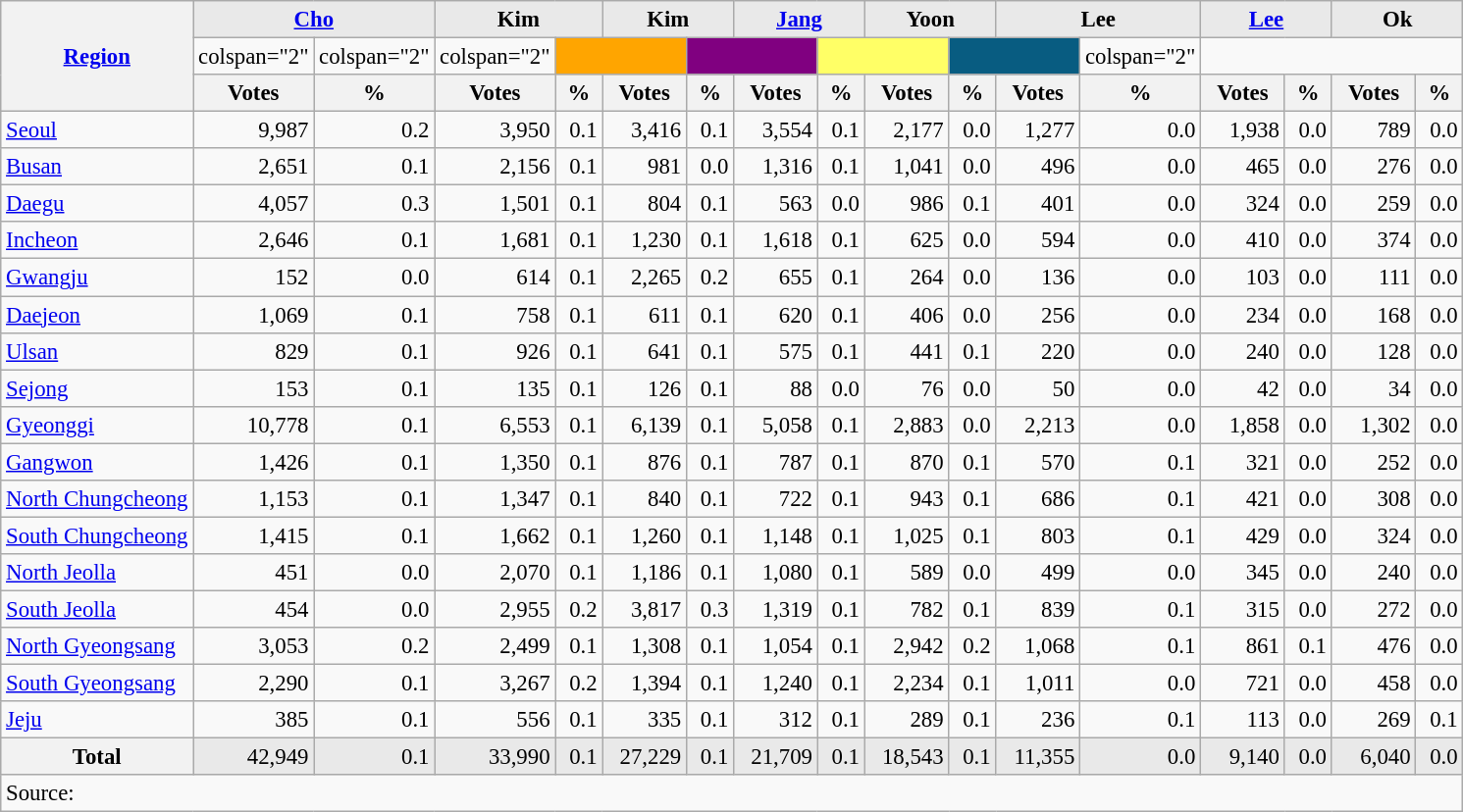<table class="wikitable" style="text-align:right; font-size:95%">
<tr>
<th rowspan="3"><a href='#'>Region</a></th>
<th colspan="2" style="text-align:center;background: #E9E9E9"><a href='#'>Cho<br></a></th>
<th colspan="2" style="text-align:center;background: #E9E9E9">Kim<br></th>
<th colspan="2" style="text-align:center;background: #E9E9E9">Kim<br></th>
<th colspan="2" style="text-align:center;background: #E9E9E9"><a href='#'>Jang<br></a></th>
<th colspan="2" style="text-align:center;background: #E9E9E9">Yoon<br></th>
<th colspan="2" style="text-align:center;background: #E9E9E9">Lee<br></th>
<th colspan="2" style="text-align:center;background: #E9E9E9"><a href='#'>Lee<br></a></th>
<th colspan="2" style="text-align:center;background: #E9E9E9">Ok<br></th>
</tr>
<tr>
<td>colspan="2" </td>
<td>colspan="2" </td>
<td>colspan="2" </td>
<td colspan="2" bgcolor="#FFA500"></td>
<td colspan="2" bgcolor="#800080"></td>
<td colspan="2" bgcolor="#FFFF66"></td>
<td colspan="2" bgcolor="#085c81"></td>
<td>colspan="2" </td>
</tr>
<tr>
<th width="50px">Votes</th>
<th width="25px">%</th>
<th width="50px">Votes</th>
<th width="25px">%</th>
<th width="50px">Votes</th>
<th width="25px">%</th>
<th width="50px">Votes</th>
<th width="25px">%</th>
<th width="50px">Votes</th>
<th width="25px">%</th>
<th width="50px">Votes</th>
<th width="25px">%</th>
<th width="50px">Votes</th>
<th width="25px">%</th>
<th width="50px">Votes</th>
<th width="25px">%</th>
</tr>
<tr>
<td align="left"><a href='#'>Seoul</a></td>
<td>9,987</td>
<td>0.2</td>
<td>3,950</td>
<td>0.1</td>
<td>3,416</td>
<td>0.1</td>
<td>3,554</td>
<td>0.1</td>
<td>2,177</td>
<td>0.0</td>
<td>1,277</td>
<td>0.0</td>
<td>1,938</td>
<td>0.0</td>
<td>789</td>
<td>0.0</td>
</tr>
<tr>
<td align="left"><a href='#'>Busan</a></td>
<td>2,651</td>
<td>0.1</td>
<td>2,156</td>
<td>0.1</td>
<td>981</td>
<td>0.0</td>
<td>1,316</td>
<td>0.1</td>
<td>1,041</td>
<td>0.0</td>
<td>496</td>
<td>0.0</td>
<td>465</td>
<td>0.0</td>
<td>276</td>
<td>0.0</td>
</tr>
<tr>
<td align="left"><a href='#'>Daegu</a></td>
<td>4,057</td>
<td>0.3</td>
<td>1,501</td>
<td>0.1</td>
<td>804</td>
<td>0.1</td>
<td>563</td>
<td>0.0</td>
<td>986</td>
<td>0.1</td>
<td>401</td>
<td>0.0</td>
<td>324</td>
<td>0.0</td>
<td>259</td>
<td>0.0</td>
</tr>
<tr>
<td align="left"><a href='#'>Incheon</a></td>
<td>2,646</td>
<td>0.1</td>
<td>1,681</td>
<td>0.1</td>
<td>1,230</td>
<td>0.1</td>
<td>1,618</td>
<td>0.1</td>
<td>625</td>
<td>0.0</td>
<td>594</td>
<td>0.0</td>
<td>410</td>
<td>0.0</td>
<td>374</td>
<td>0.0</td>
</tr>
<tr>
<td align="left"><a href='#'>Gwangju</a></td>
<td>152</td>
<td>0.0</td>
<td>614</td>
<td>0.1</td>
<td>2,265</td>
<td>0.2</td>
<td>655</td>
<td>0.1</td>
<td>264</td>
<td>0.0</td>
<td>136</td>
<td>0.0</td>
<td>103</td>
<td>0.0</td>
<td>111</td>
<td>0.0</td>
</tr>
<tr>
<td align="left"><a href='#'>Daejeon</a></td>
<td>1,069</td>
<td>0.1</td>
<td>758</td>
<td>0.1</td>
<td>611</td>
<td>0.1</td>
<td>620</td>
<td>0.1</td>
<td>406</td>
<td>0.0</td>
<td>256</td>
<td>0.0</td>
<td>234</td>
<td>0.0</td>
<td>168</td>
<td>0.0</td>
</tr>
<tr>
<td align="left"><a href='#'>Ulsan</a></td>
<td>829</td>
<td>0.1</td>
<td>926</td>
<td>0.1</td>
<td>641</td>
<td>0.1</td>
<td>575</td>
<td>0.1</td>
<td>441</td>
<td>0.1</td>
<td>220</td>
<td>0.0</td>
<td>240</td>
<td>0.0</td>
<td>128</td>
<td>0.0</td>
</tr>
<tr>
<td align="left"><a href='#'>Sejong</a></td>
<td>153</td>
<td>0.1</td>
<td>135</td>
<td>0.1</td>
<td>126</td>
<td>0.1</td>
<td>88</td>
<td>0.0</td>
<td>76</td>
<td>0.0</td>
<td>50</td>
<td>0.0</td>
<td>42</td>
<td>0.0</td>
<td>34</td>
<td>0.0</td>
</tr>
<tr>
<td align="left"><a href='#'>Gyeonggi</a></td>
<td>10,778</td>
<td>0.1</td>
<td>6,553</td>
<td>0.1</td>
<td>6,139</td>
<td>0.1</td>
<td>5,058</td>
<td>0.1</td>
<td>2,883</td>
<td>0.0</td>
<td>2,213</td>
<td>0.0</td>
<td>1,858</td>
<td>0.0</td>
<td>1,302</td>
<td>0.0</td>
</tr>
<tr>
<td align="left"><a href='#'>Gangwon</a></td>
<td>1,426</td>
<td>0.1</td>
<td>1,350</td>
<td>0.1</td>
<td>876</td>
<td>0.1</td>
<td>787</td>
<td>0.1</td>
<td>870</td>
<td>0.1</td>
<td>570</td>
<td>0.1</td>
<td>321</td>
<td>0.0</td>
<td>252</td>
<td>0.0</td>
</tr>
<tr>
<td align="left"><a href='#'>North Chungcheong</a></td>
<td>1,153</td>
<td>0.1</td>
<td>1,347</td>
<td>0.1</td>
<td>840</td>
<td>0.1</td>
<td>722</td>
<td>0.1</td>
<td>943</td>
<td>0.1</td>
<td>686</td>
<td>0.1</td>
<td>421</td>
<td>0.0</td>
<td>308</td>
<td>0.0</td>
</tr>
<tr>
<td align="left"><a href='#'>South Chungcheong</a></td>
<td>1,415</td>
<td>0.1</td>
<td>1,662</td>
<td>0.1</td>
<td>1,260</td>
<td>0.1</td>
<td>1,148</td>
<td>0.1</td>
<td>1,025</td>
<td>0.1</td>
<td>803</td>
<td>0.1</td>
<td>429</td>
<td>0.0</td>
<td>324</td>
<td>0.0</td>
</tr>
<tr>
<td align="left"><a href='#'>North Jeolla</a></td>
<td>451</td>
<td>0.0</td>
<td>2,070</td>
<td>0.1</td>
<td>1,186</td>
<td>0.1</td>
<td>1,080</td>
<td>0.1</td>
<td>589</td>
<td>0.0</td>
<td>499</td>
<td>0.0</td>
<td>345</td>
<td>0.0</td>
<td>240</td>
<td>0.0</td>
</tr>
<tr>
<td align="left"><a href='#'>South Jeolla</a></td>
<td>454</td>
<td>0.0</td>
<td>2,955</td>
<td>0.2</td>
<td>3,817</td>
<td>0.3</td>
<td>1,319</td>
<td>0.1</td>
<td>782</td>
<td>0.1</td>
<td>839</td>
<td>0.1</td>
<td>315</td>
<td>0.0</td>
<td>272</td>
<td>0.0</td>
</tr>
<tr>
<td align="left"><a href='#'>North Gyeongsang</a></td>
<td>3,053</td>
<td>0.2</td>
<td>2,499</td>
<td>0.1</td>
<td>1,308</td>
<td>0.1</td>
<td>1,054</td>
<td>0.1</td>
<td>2,942</td>
<td>0.2</td>
<td>1,068</td>
<td>0.1</td>
<td>861</td>
<td>0.1</td>
<td>476</td>
<td>0.0</td>
</tr>
<tr>
<td align="left"><a href='#'>South Gyeongsang</a></td>
<td>2,290</td>
<td>0.1</td>
<td>3,267</td>
<td>0.2</td>
<td>1,394</td>
<td>0.1</td>
<td>1,240</td>
<td>0.1</td>
<td>2,234</td>
<td>0.1</td>
<td>1,011</td>
<td>0.0</td>
<td>721</td>
<td>0.0</td>
<td>458</td>
<td>0.0</td>
</tr>
<tr>
<td align="left"><a href='#'>Jeju</a></td>
<td>385</td>
<td>0.1</td>
<td>556</td>
<td>0.1</td>
<td>335</td>
<td>0.1</td>
<td>312</td>
<td>0.1</td>
<td>289</td>
<td>0.1</td>
<td>236</td>
<td>0.1</td>
<td>113</td>
<td>0.0</td>
<td>269</td>
<td>0.1</td>
</tr>
<tr style="background:#E9E9E9">
<th align="left">Total</th>
<td>42,949</td>
<td>0.1</td>
<td>33,990</td>
<td>0.1</td>
<td>27,229</td>
<td>0.1</td>
<td>21,709</td>
<td>0.1</td>
<td>18,543</td>
<td>0.1</td>
<td>11,355</td>
<td>0.0</td>
<td>9,140</td>
<td>0.0</td>
<td>6,040</td>
<td>0.0</td>
</tr>
<tr>
<td colspan="17" align="left">Source: </td>
</tr>
</table>
